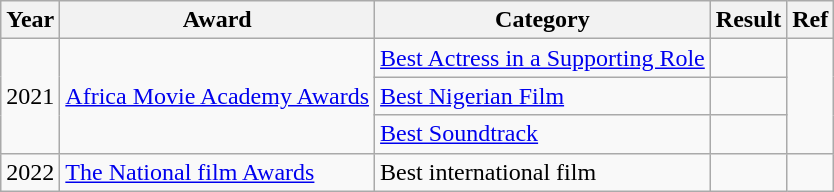<table class="wikitable">
<tr>
<th>Year</th>
<th>Award</th>
<th>Category</th>
<th>Result</th>
<th>Ref</th>
</tr>
<tr>
<td rowspan="3">2021</td>
<td rowspan="3"><a href='#'>Africa Movie Academy Awards</a></td>
<td><a href='#'>Best Actress in a Supporting Role</a></td>
<td></td>
<td rowspan="3"></td>
</tr>
<tr>
<td><a href='#'>Best Nigerian Film</a></td>
<td></td>
</tr>
<tr>
<td><a href='#'>Best Soundtrack</a></td>
<td></td>
</tr>
<tr>
<td>2022</td>
<td><a href='#'>The National film Awards</a></td>
<td>Best international film</td>
<td></td>
<td></td>
</tr>
</table>
